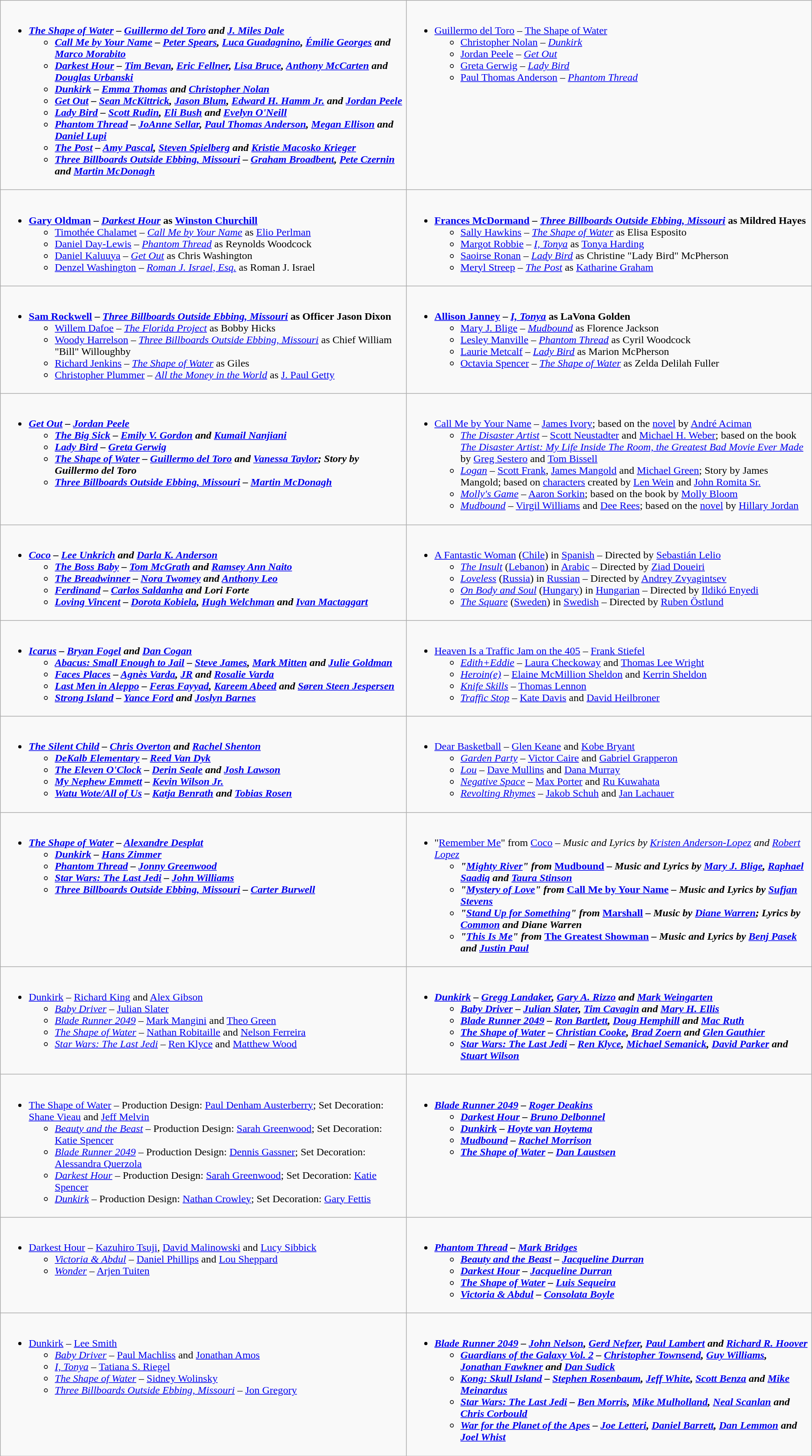<table class=wikitable>
<tr>
<td style="vertical-align:top; width:50%;"><br><ul><li><strong><em><a href='#'>The Shape of Water</a><em> – <a href='#'>Guillermo del Toro</a> and <a href='#'>J. Miles Dale</a><strong><ul><li></em><a href='#'>Call Me by Your Name</a><em> – <a href='#'>Peter Spears</a>, <a href='#'>Luca Guadagnino</a>, <a href='#'>Émilie Georges</a> and <a href='#'>Marco Morabito</a></li><li></em><a href='#'>Darkest Hour</a><em> – <a href='#'>Tim Bevan</a>, <a href='#'>Eric Fellner</a>, <a href='#'>Lisa Bruce</a>, <a href='#'>Anthony McCarten</a> and <a href='#'>Douglas Urbanski</a></li><li></em><a href='#'>Dunkirk</a><em> – <a href='#'>Emma Thomas</a> and <a href='#'>Christopher Nolan</a></li><li></em><a href='#'>Get Out</a><em> – <a href='#'>Sean McKittrick</a>, <a href='#'>Jason Blum</a>, <a href='#'>Edward H. Hamm Jr.</a> and <a href='#'>Jordan Peele</a></li><li></em><a href='#'>Lady Bird</a><em> – <a href='#'>Scott Rudin</a>, <a href='#'>Eli Bush</a> and <a href='#'>Evelyn O'Neill</a></li><li></em><a href='#'>Phantom Thread</a><em> – <a href='#'>JoAnne Sellar</a>, <a href='#'>Paul Thomas Anderson</a>, <a href='#'>Megan Ellison</a> and <a href='#'>Daniel Lupi</a></li><li></em><a href='#'>The Post</a><em> – <a href='#'>Amy Pascal</a>, <a href='#'>Steven Spielberg</a> and <a href='#'>Kristie Macosko Krieger</a></li><li></em><a href='#'>Three Billboards Outside Ebbing, Missouri</a><em> – <a href='#'>Graham Broadbent</a>, <a href='#'>Pete Czernin</a> and <a href='#'>Martin McDonagh</a></li></ul></li></ul></td>
<td style="vertical-align:top; width:50%;"><br><ul><li></strong><a href='#'>Guillermo del Toro</a> – </em><a href='#'>The Shape of Water</a></em></strong><ul><li><a href='#'>Christopher Nolan</a> – <em><a href='#'>Dunkirk</a></em></li><li><a href='#'>Jordan Peele</a> – <em><a href='#'>Get Out</a></em></li><li><a href='#'>Greta Gerwig</a> – <em><a href='#'>Lady Bird</a></em></li><li><a href='#'>Paul Thomas Anderson</a> – <em><a href='#'>Phantom Thread</a></em></li></ul></li></ul></td>
</tr>
<tr>
<td style="vertical-align:top; width:50%;"><br><ul><li><strong><a href='#'>Gary Oldman</a> – <em><a href='#'>Darkest Hour</a></em> as <a href='#'>Winston Churchill</a></strong><ul><li><a href='#'>Timothée Chalamet</a> – <em><a href='#'>Call Me by Your Name</a></em> as <a href='#'>Elio Perlman</a></li><li><a href='#'>Daniel Day-Lewis</a> – <em><a href='#'>Phantom Thread</a></em> as Reynolds Woodcock</li><li><a href='#'>Daniel Kaluuya</a> – <em><a href='#'>Get Out</a></em> as Chris Washington</li><li><a href='#'>Denzel Washington</a> – <em><a href='#'>Roman J. Israel, Esq.</a></em> as Roman J. Israel</li></ul></li></ul></td>
<td style="vertical-align:top; width:50%;"><br><ul><li><strong><a href='#'>Frances McDormand</a> – <em><a href='#'>Three Billboards Outside Ebbing, Missouri</a></em> as Mildred Hayes</strong><ul><li><a href='#'>Sally Hawkins</a> – <em><a href='#'>The Shape of Water</a></em> as Elisa Esposito</li><li><a href='#'>Margot Robbie</a> – <em><a href='#'>I, Tonya</a></em> as <a href='#'>Tonya Harding</a></li><li><a href='#'>Saoirse Ronan</a> – <em><a href='#'>Lady Bird</a></em> as Christine "Lady Bird" McPherson</li><li><a href='#'>Meryl Streep</a> – <em><a href='#'>The Post</a></em> as <a href='#'>Katharine Graham</a></li></ul></li></ul></td>
</tr>
<tr>
<td style="vertical-align:top; width:50%;"><br><ul><li><strong><a href='#'>Sam Rockwell</a> – <em><a href='#'>Three Billboards Outside Ebbing, Missouri</a></em> as Officer Jason Dixon</strong><ul><li><a href='#'>Willem Dafoe</a> – <em><a href='#'>The Florida Project</a></em> as Bobby Hicks</li><li><a href='#'>Woody Harrelson</a> – <em><a href='#'>Three Billboards Outside Ebbing, Missouri</a></em> as Chief William "Bill" Willoughby</li><li><a href='#'>Richard Jenkins</a> – <em><a href='#'>The Shape of Water</a></em> as Giles</li><li><a href='#'>Christopher Plummer</a> – <em><a href='#'>All the Money in the World</a></em> as <a href='#'>J. Paul Getty</a></li></ul></li></ul></td>
<td style="vertical-align:top; width:50%;"><br><ul><li><strong><a href='#'>Allison Janney</a> – <em><a href='#'>I, Tonya</a></em> as LaVona Golden</strong><ul><li><a href='#'>Mary J. Blige</a> – <em><a href='#'>Mudbound</a></em> as Florence Jackson</li><li><a href='#'>Lesley Manville</a> – <em><a href='#'>Phantom Thread</a></em> as Cyril Woodcock</li><li><a href='#'>Laurie Metcalf</a> – <em><a href='#'>Lady Bird</a></em> as Marion McPherson</li><li><a href='#'>Octavia Spencer</a> – <em><a href='#'>The Shape of Water</a></em> as Zelda Delilah Fuller</li></ul></li></ul></td>
</tr>
<tr>
<td style="vertical-align:top; width:50%;"><br><ul><li><strong><em><a href='#'>Get Out</a><em> – <a href='#'>Jordan Peele</a><strong><ul><li></em><a href='#'>The Big Sick</a><em> – <a href='#'>Emily V. Gordon</a> and <a href='#'>Kumail Nanjiani</a></li><li></em><a href='#'>Lady Bird</a><em> – <a href='#'>Greta Gerwig</a></li><li></em><a href='#'>The Shape of Water</a><em> – <a href='#'>Guillermo del Toro</a> and <a href='#'>Vanessa Taylor</a>; Story by Guillermo del Toro</li><li></em><a href='#'>Three Billboards Outside Ebbing, Missouri</a><em> – <a href='#'>Martin McDonagh</a></li></ul></li></ul></td>
<td style="vertical-align:top; width:50%;"><br><ul><li></em></strong><a href='#'>Call Me by Your Name</a></em> – <a href='#'>James Ivory</a>; based on the <a href='#'>novel</a> by <a href='#'>André Aciman</a></strong><ul><li><em><a href='#'>The Disaster Artist</a></em> – <a href='#'>Scott Neustadter</a> and <a href='#'>Michael H. Weber</a>; based on the book <em><a href='#'>The Disaster Artist: My Life Inside The Room, the Greatest Bad Movie Ever Made</a></em> by <a href='#'>Greg Sestero</a> and <a href='#'>Tom Bissell</a></li><li><em><a href='#'>Logan</a></em> – <a href='#'>Scott Frank</a>, <a href='#'>James Mangold</a> and <a href='#'>Michael Green</a>; Story by James Mangold; based on <a href='#'>characters</a> created by <a href='#'>Len Wein</a> and <a href='#'>John Romita Sr.</a></li><li><em><a href='#'>Molly's Game</a></em> – <a href='#'>Aaron Sorkin</a>; based on the book by <a href='#'>Molly Bloom</a></li><li><em><a href='#'>Mudbound</a></em> – <a href='#'>Virgil Williams</a> and <a href='#'>Dee Rees</a>; based on the <a href='#'>novel</a> by <a href='#'>Hillary Jordan</a></li></ul></li></ul></td>
</tr>
<tr>
<td style="vertical-align:top; width:50%;"><br><ul><li><strong><em><a href='#'>Coco</a><em> – <a href='#'>Lee Unkrich</a> and <a href='#'>Darla K. Anderson</a><strong><ul><li></em><a href='#'>The Boss Baby</a><em> – <a href='#'>Tom McGrath</a> and <a href='#'>Ramsey Ann Naito</a></li><li></em><a href='#'>The Breadwinner</a><em> – <a href='#'>Nora Twomey</a> and <a href='#'>Anthony Leo</a></li><li></em><a href='#'>Ferdinand</a><em> – <a href='#'>Carlos Saldanha</a> and Lori Forte</li><li></em><a href='#'>Loving Vincent</a><em> – <a href='#'>Dorota Kobiela</a>, <a href='#'>Hugh Welchman</a> and <a href='#'>Ivan Mactaggart</a></li></ul></li></ul></td>
<td style="vertical-align:top; width:50%;"><br><ul><li></em></strong><a href='#'>A Fantastic Woman</a></em> (<a href='#'>Chile</a>) in <a href='#'>Spanish</a> – Directed by <a href='#'>Sebastián Lelio</a></strong><ul><li><em><a href='#'>The Insult</a></em> (<a href='#'>Lebanon</a>) in <a href='#'>Arabic</a> – Directed by <a href='#'>Ziad Doueiri</a></li><li><em><a href='#'>Loveless</a></em> (<a href='#'>Russia</a>) in <a href='#'>Russian</a> – Directed by <a href='#'>Andrey Zvyagintsev</a></li><li><em><a href='#'>On Body and Soul</a></em> (<a href='#'>Hungary</a>) in <a href='#'>Hungarian</a> – Directed by <a href='#'>Ildikó Enyedi</a></li><li><em><a href='#'>The Square</a></em> (<a href='#'>Sweden</a>) in <a href='#'>Swedish</a> – Directed by <a href='#'>Ruben Östlund</a></li></ul></li></ul></td>
</tr>
<tr>
<td style="vertical-align:top; width:50%;"><br><ul><li><strong><em><a href='#'>Icarus</a><em> – <a href='#'>Bryan Fogel</a> and <a href='#'>Dan Cogan</a><strong><ul><li></em><a href='#'>Abacus: Small Enough to Jail</a><em> – <a href='#'>Steve James</a>, <a href='#'>Mark Mitten</a> and <a href='#'>Julie Goldman</a></li><li></em><a href='#'>Faces Places</a><em> – <a href='#'>Agnès Varda</a>, <a href='#'>JR</a> and <a href='#'>Rosalie Varda</a></li><li></em><a href='#'>Last Men in Aleppo</a><em> – <a href='#'>Feras Fayyad</a>, <a href='#'>Kareem Abeed</a> and <a href='#'>Søren Steen Jespersen</a></li><li></em><a href='#'>Strong Island</a><em> – <a href='#'>Yance Ford</a> and <a href='#'>Joslyn Barnes</a></li></ul></li></ul></td>
<td style="vertical-align:top; width:50%;"><br><ul><li></em></strong><a href='#'>Heaven Is a Traffic Jam on the 405</a></em> – <a href='#'>Frank Stiefel</a></strong><ul><li><em><a href='#'>Edith+Eddie</a></em> – <a href='#'>Laura Checkoway</a> and <a href='#'>Thomas Lee Wright</a></li><li><em><a href='#'>Heroin(e)</a></em> – <a href='#'>Elaine McMillion Sheldon</a> and <a href='#'>Kerrin Sheldon</a></li><li><em><a href='#'>Knife Skills</a></em> – <a href='#'>Thomas Lennon</a></li><li><em><a href='#'>Traffic Stop</a></em> – <a href='#'>Kate Davis</a> and <a href='#'>David Heilbroner</a></li></ul></li></ul></td>
</tr>
<tr>
<td style="vertical-align:top; width:50%;"><br><ul><li><strong><em><a href='#'>The Silent Child</a><em> – <a href='#'>Chris Overton</a> and <a href='#'>Rachel Shenton</a><strong><ul><li></em><a href='#'>DeKalb Elementary</a><em> – <a href='#'>Reed Van Dyk</a></li><li></em><a href='#'>The Eleven O'Clock</a><em> – <a href='#'>Derin Seale</a> and <a href='#'>Josh Lawson</a></li><li></em><a href='#'>My Nephew Emmett</a><em> – <a href='#'>Kevin Wilson Jr.</a></li><li></em><a href='#'>Watu Wote/All of Us</a><em> – <a href='#'>Katja Benrath</a> and <a href='#'>Tobias Rosen</a></li></ul></li></ul></td>
<td style="vertical-align:top; width:50%;"><br><ul><li></em></strong><a href='#'>Dear Basketball</a></em> – <a href='#'>Glen Keane</a> and <a href='#'>Kobe Bryant</a></strong><ul><li><em><a href='#'>Garden Party</a></em> – <a href='#'>Victor Caire</a> and <a href='#'>Gabriel Grapperon</a></li><li><em><a href='#'>Lou</a></em> – <a href='#'>Dave Mullins</a> and <a href='#'>Dana Murray</a></li><li><em><a href='#'>Negative Space</a></em> – <a href='#'>Max Porter</a> and <a href='#'>Ru Kuwahata</a></li><li><em><a href='#'>Revolting Rhymes</a></em> – <a href='#'>Jakob Schuh</a> and <a href='#'>Jan Lachauer</a></li></ul></li></ul></td>
</tr>
<tr>
<td style="vertical-align:top; width:50%;"><br><ul><li><strong><em><a href='#'>The Shape of Water</a><em> – <a href='#'>Alexandre Desplat</a><strong><ul><li></em><a href='#'>Dunkirk</a><em> – <a href='#'>Hans Zimmer</a></li><li></em><a href='#'>Phantom Thread</a><em> – <a href='#'>Jonny Greenwood</a></li><li></em><a href='#'>Star Wars: The Last Jedi</a><em> – <a href='#'>John Williams</a></li><li></em><a href='#'>Three Billboards Outside Ebbing, Missouri</a><em> – <a href='#'>Carter Burwell</a></li></ul></li></ul></td>
<td style="vertical-align:top; width:50%;"><br><ul><li></strong>"<a href='#'>Remember Me</a>" from </em><a href='#'>Coco</a><em> – Music and Lyrics by <a href='#'>Kristen Anderson-Lopez</a> and <a href='#'>Robert Lopez</a><strong><ul><li>"<a href='#'>Mighty River</a>" from </em><a href='#'>Mudbound</a><em> – Music and Lyrics by <a href='#'>Mary J. Blige</a>, <a href='#'>Raphael Saadiq</a> and <a href='#'>Taura Stinson</a></li><li>"<a href='#'>Mystery of Love</a>" from </em><a href='#'>Call Me by Your Name</a><em> – Music and Lyrics by <a href='#'>Sufjan Stevens</a></li><li>"<a href='#'>Stand Up for Something</a>" from </em><a href='#'>Marshall</a><em> – Music by <a href='#'>Diane Warren</a>; Lyrics by <a href='#'>Common</a> and Diane Warren</li><li>"<a href='#'>This Is Me</a>" from </em><a href='#'>The Greatest Showman</a><em> – Music and Lyrics by <a href='#'>Benj Pasek</a> and <a href='#'>Justin Paul</a></li></ul></li></ul></td>
</tr>
<tr>
<td style="vertical-align:top; width:50%;"><br><ul><li></em></strong><a href='#'>Dunkirk</a></em> – <a href='#'>Richard King</a> and <a href='#'>Alex Gibson</a></strong><ul><li><em><a href='#'>Baby Driver</a></em> – <a href='#'>Julian Slater</a></li><li><em><a href='#'>Blade Runner 2049</a></em> – <a href='#'>Mark Mangini</a> and <a href='#'>Theo Green</a></li><li><em><a href='#'>The Shape of Water</a></em> – <a href='#'>Nathan Robitaille</a> and <a href='#'>Nelson Ferreira</a></li><li><em><a href='#'>Star Wars: The Last Jedi</a></em> – <a href='#'>Ren Klyce</a> and <a href='#'>Matthew Wood</a></li></ul></li></ul></td>
<td style="vertical-align:top; width:50%;"><br><ul><li><strong><em><a href='#'>Dunkirk</a><em> – <a href='#'>Gregg Landaker</a>, <a href='#'>Gary A. Rizzo</a> and <a href='#'>Mark Weingarten</a><strong><ul><li></em><a href='#'>Baby Driver</a><em> – <a href='#'>Julian Slater</a>, <a href='#'>Tim Cavagin</a> and <a href='#'>Mary H. Ellis</a></li><li></em><a href='#'>Blade Runner 2049</a><em> – <a href='#'>Ron Bartlett</a>, <a href='#'>Doug Hemphill</a> and <a href='#'>Mac Ruth</a></li><li></em><a href='#'>The Shape of Water</a><em> – <a href='#'>Christian Cooke</a>, <a href='#'>Brad Zoern</a> and <a href='#'>Glen Gauthier</a></li><li></em><a href='#'>Star Wars: The Last Jedi</a><em> – <a href='#'>Ren Klyce</a>, <a href='#'>Michael Semanick</a>, <a href='#'>David Parker</a> and <a href='#'>Stuart Wilson</a></li></ul></li></ul></td>
</tr>
<tr>
<td style="vertical-align:top; width:50%;"><br><ul><li></em></strong><a href='#'>The Shape of Water</a></em> – Production Design: <a href='#'>Paul Denham Austerberry</a>; Set Decoration: <a href='#'>Shane Vieau</a> and <a href='#'>Jeff Melvin</a></strong><ul><li><em><a href='#'>Beauty and the Beast</a></em> – Production Design: <a href='#'>Sarah Greenwood</a>; Set Decoration: <a href='#'>Katie Spencer</a></li><li><em><a href='#'>Blade Runner 2049</a></em> – Production Design: <a href='#'>Dennis Gassner</a>; Set Decoration: <a href='#'>Alessandra Querzola</a></li><li><em><a href='#'>Darkest Hour</a></em> – Production Design: <a href='#'>Sarah Greenwood</a>; Set Decoration: <a href='#'>Katie Spencer</a></li><li><em><a href='#'>Dunkirk</a></em> – Production Design: <a href='#'>Nathan Crowley</a>; Set Decoration: <a href='#'>Gary Fettis</a></li></ul></li></ul></td>
<td style="vertical-align:top; width:50%;"><br><ul><li><strong><em><a href='#'>Blade Runner 2049</a><em> – <a href='#'>Roger Deakins</a><strong><ul><li></em><a href='#'>Darkest Hour</a><em> – <a href='#'>Bruno Delbonnel</a></li><li></em><a href='#'>Dunkirk</a><em> – <a href='#'>Hoyte van Hoytema</a></li><li></em><a href='#'>Mudbound</a><em> – <a href='#'>Rachel Morrison</a></li><li></em><a href='#'>The Shape of Water</a><em> – <a href='#'>Dan Laustsen</a></li></ul></li></ul></td>
</tr>
<tr>
<td style="vertical-align:top; width:50%;"><br><ul><li></em></strong><a href='#'>Darkest Hour</a></em> – <a href='#'>Kazuhiro Tsuji</a>, <a href='#'>David Malinowski</a> and <a href='#'>Lucy Sibbick</a></strong><ul><li><em><a href='#'>Victoria & Abdul</a></em> – <a href='#'>Daniel Phillips</a> and <a href='#'>Lou Sheppard</a></li><li><em><a href='#'>Wonder</a></em> – <a href='#'>Arjen Tuiten</a></li></ul></li></ul></td>
<td style="vertical-align:top; width:50%;"><br><ul><li><strong><em><a href='#'>Phantom Thread</a><em> – <a href='#'>Mark Bridges</a><strong><ul><li></em><a href='#'>Beauty and the Beast</a><em> – <a href='#'>Jacqueline Durran</a></li><li></em><a href='#'>Darkest Hour</a><em> – <a href='#'>Jacqueline Durran</a></li><li></em><a href='#'>The Shape of Water</a><em> – <a href='#'>Luis Sequeira</a></li><li></em><a href='#'>Victoria & Abdul</a><em> – <a href='#'>Consolata Boyle</a></li></ul></li></ul></td>
</tr>
<tr>
<td style="vertical-align:top; width:50%;"><br><ul><li></em></strong><a href='#'>Dunkirk</a></em> – <a href='#'>Lee Smith</a></strong><ul><li><em><a href='#'>Baby Driver</a></em> – <a href='#'>Paul Machliss</a> and <a href='#'>Jonathan Amos</a></li><li><em><a href='#'>I, Tonya</a></em> – <a href='#'>Tatiana S. Riegel</a></li><li><em><a href='#'>The Shape of Water</a></em> – <a href='#'>Sidney Wolinsky</a></li><li><em><a href='#'>Three Billboards Outside Ebbing, Missouri</a></em> – <a href='#'>Jon Gregory</a></li></ul></li></ul></td>
<td style="vertical-align:top; width:50%;"><br><ul><li><strong><em><a href='#'>Blade Runner 2049</a><em> – <a href='#'>John Nelson</a>, <a href='#'>Gerd Nefzer</a>, <a href='#'>Paul Lambert</a> and <a href='#'>Richard R. Hoover</a><strong><ul><li></em><a href='#'>Guardians of the Galaxy Vol. 2</a><em> – <a href='#'>Christopher Townsend</a>, <a href='#'>Guy Williams</a>, <a href='#'>Jonathan Fawkner</a> and <a href='#'>Dan Sudick</a></li><li></em><a href='#'>Kong: Skull Island</a><em> – <a href='#'>Stephen Rosenbaum</a>, <a href='#'>Jeff White</a>, <a href='#'>Scott Benza</a> and <a href='#'>Mike Meinardus</a></li><li></em><a href='#'>Star Wars: The Last Jedi</a><em> – <a href='#'>Ben Morris</a>, <a href='#'>Mike Mulholland</a>, <a href='#'>Neal Scanlan</a> and <a href='#'>Chris Corbould</a></li><li></em><a href='#'>War for the Planet of the Apes</a><em> – <a href='#'>Joe Letteri</a>, <a href='#'>Daniel Barrett</a>, <a href='#'>Dan Lemmon</a> and <a href='#'>Joel Whist</a></li></ul></li></ul></td>
</tr>
</table>
